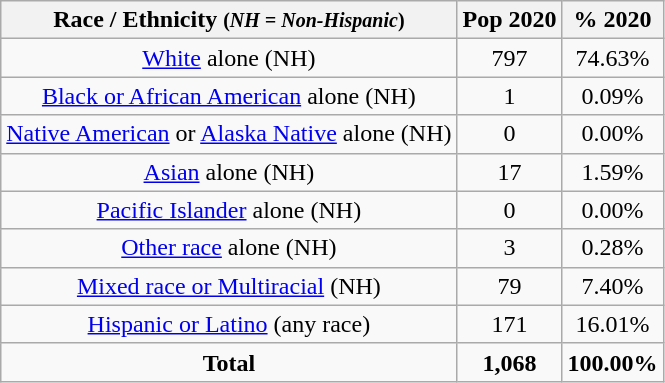<table class="wikitable" style="text-align:center;">
<tr>
<th>Race / Ethnicity <small>(<em>NH = Non-Hispanic</em>)</small></th>
<th>Pop 2020</th>
<th>% 2020</th>
</tr>
<tr>
<td><a href='#'>White</a> alone (NH)</td>
<td>797</td>
<td>74.63%</td>
</tr>
<tr>
<td><a href='#'>Black or African American</a> alone (NH)</td>
<td>1</td>
<td>0.09%</td>
</tr>
<tr>
<td><a href='#'>Native American</a> or <a href='#'>Alaska Native</a> alone (NH)</td>
<td>0</td>
<td>0.00%</td>
</tr>
<tr>
<td><a href='#'>Asian</a> alone (NH)</td>
<td>17</td>
<td>1.59%</td>
</tr>
<tr>
<td><a href='#'>Pacific Islander</a> alone (NH)</td>
<td>0</td>
<td>0.00%</td>
</tr>
<tr>
<td><a href='#'>Other race</a> alone (NH)</td>
<td>3</td>
<td>0.28%</td>
</tr>
<tr>
<td><a href='#'>Mixed race or Multiracial</a> (NH)</td>
<td>79</td>
<td>7.40%</td>
</tr>
<tr>
<td><a href='#'>Hispanic or Latino</a> (any race)</td>
<td>171</td>
<td>16.01%</td>
</tr>
<tr>
<td><strong>Total</strong></td>
<td><strong>1,068</strong></td>
<td><strong>100.00%</strong></td>
</tr>
</table>
